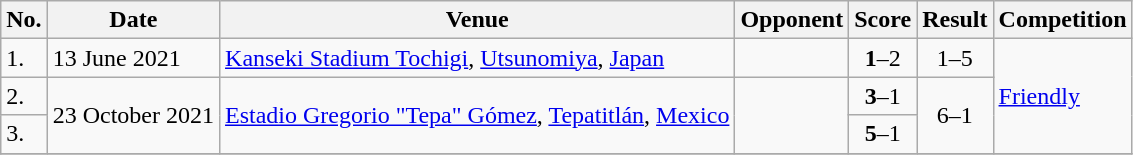<table class="wikitable">
<tr>
<th>No.</th>
<th>Date</th>
<th>Venue</th>
<th>Opponent</th>
<th>Score</th>
<th>Result</th>
<th>Competition</th>
</tr>
<tr>
<td>1.</td>
<td>13 June 2021</td>
<td><a href='#'>Kanseki Stadium Tochigi</a>, <a href='#'>Utsunomiya</a>, <a href='#'>Japan</a></td>
<td></td>
<td align=center><strong>1</strong>–2</td>
<td align=center>1–5</td>
<td rowspan=3><a href='#'>Friendly</a></td>
</tr>
<tr>
<td>2.</td>
<td rowspan=2>23 October 2021</td>
<td rowspan=2><a href='#'>Estadio Gregorio "Tepa" Gómez</a>, <a href='#'>Tepatitlán</a>, <a href='#'>Mexico</a></td>
<td rowspan=2></td>
<td align=center><strong>3</strong>–1</td>
<td rowspan=2 align=center>6–1</td>
</tr>
<tr>
<td>3.</td>
<td align=center><strong>5</strong>–1</td>
</tr>
<tr>
</tr>
</table>
